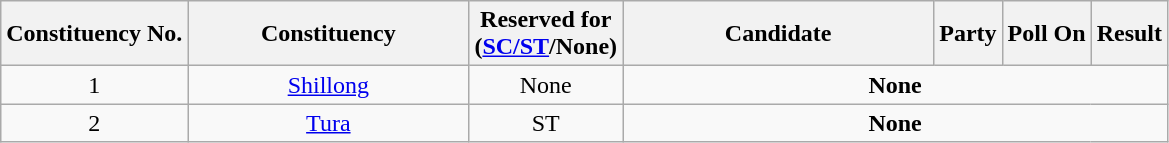<table class="wikitable sortable" style="text-align:center">
<tr>
<th>Constituency No.</th>
<th style="width:180px;">Constituency</th>
<th>Reserved for<br>(<a href='#'>SC/ST</a>/None)</th>
<th style="width:200px;">Candidate</th>
<th colspan="2">Party</th>
<th>Poll On</th>
<th>Result</th>
</tr>
<tr>
<td style="text-align:center;">1</td>
<td><a href='#'>Shillong</a></td>
<td>None</td>
<td align="center" colspan=5><strong>None</strong></td>
</tr>
<tr>
<td style="text-align:center;">2</td>
<td><a href='#'>Tura</a></td>
<td>ST</td>
<td align="center" colspan=5><strong>None</strong></td>
</tr>
</table>
